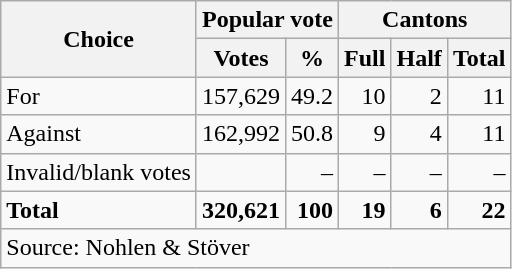<table class=wikitable style=text-align:right>
<tr>
<th rowspan=2>Choice</th>
<th colspan=2>Popular vote</th>
<th colspan=3>Cantons</th>
</tr>
<tr>
<th>Votes</th>
<th>%</th>
<th>Full</th>
<th>Half</th>
<th>Total</th>
</tr>
<tr>
<td align=left>For</td>
<td>157,629</td>
<td>49.2</td>
<td>10</td>
<td>2</td>
<td>11</td>
</tr>
<tr>
<td align=left>Against</td>
<td>162,992</td>
<td>50.8</td>
<td>9</td>
<td>4</td>
<td>11</td>
</tr>
<tr>
<td align=left>Invalid/blank votes</td>
<td></td>
<td>–</td>
<td>–</td>
<td>–</td>
<td>–</td>
</tr>
<tr>
<td align=left><strong>Total</strong></td>
<td><strong>320,621</strong></td>
<td><strong>100</strong></td>
<td><strong>19</strong></td>
<td><strong>6</strong></td>
<td><strong>22</strong></td>
</tr>
<tr>
<td align=left colspan=6>Source: Nohlen & Stöver</td>
</tr>
</table>
